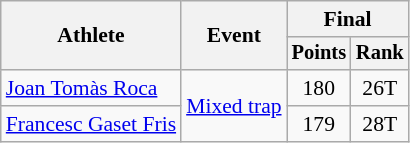<table class="wikitable" style="font-size:90%">
<tr>
<th rowspan="2">Athlete</th>
<th rowspan="2">Event</th>
<th colspan=2>Final</th>
</tr>
<tr style="font-size:95%">
<th>Points</th>
<th>Rank</th>
</tr>
<tr align=center>
<td align=left><a href='#'>Joan Tomàs Roca</a></td>
<td align=left rowspan=2><a href='#'>Mixed trap</a></td>
<td>180</td>
<td>26T</td>
</tr>
<tr align=center>
<td align=left><a href='#'>Francesc Gaset Fris</a></td>
<td>179</td>
<td>28T</td>
</tr>
</table>
